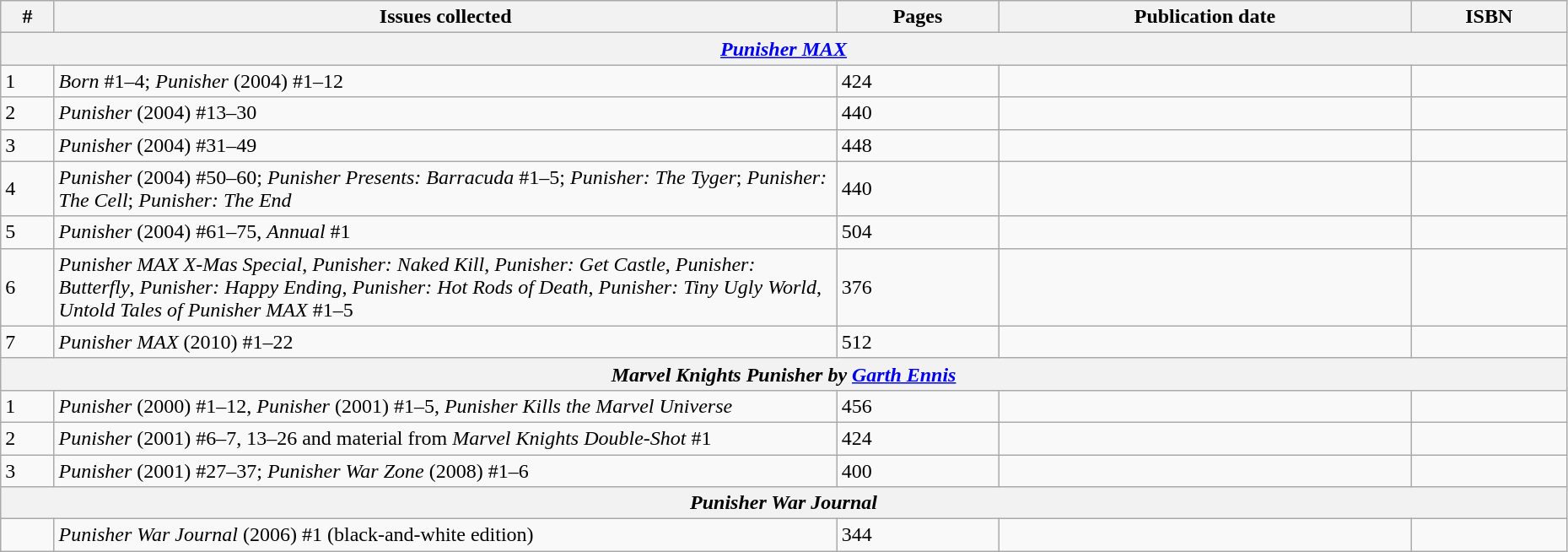<table class="wikitable sortable" width=98%>
<tr>
<th class="unsortable">#</th>
<th class="unsortable" width="50%">Issues collected</th>
<th>Pages</th>
<th>Publication date</th>
<th class="unsortable">ISBN</th>
</tr>
<tr>
<th colspan="5"><strong><em><a href='#'>Punisher MAX</a></em></strong></th>
</tr>
<tr>
<td>1</td>
<td><em>Born</em> #1–4; <em>Punisher</em> (2004) #1–12</td>
<td>424</td>
<td></td>
<td></td>
</tr>
<tr>
<td>2</td>
<td><em>Punisher</em> (2004) #13–30</td>
<td>440</td>
<td></td>
<td></td>
</tr>
<tr>
<td>3</td>
<td><em>Punisher</em> (2004) #31–49</td>
<td>448</td>
<td></td>
<td></td>
</tr>
<tr>
<td>4</td>
<td><em>Punisher</em> (2004) #50–60; <em>Punisher Presents: Barracuda</em> #1–5; <em>Punisher: The Tyger</em>; <em>Punisher: The Cell</em>; <em>Punisher: The End</em></td>
<td>440</td>
<td></td>
<td></td>
</tr>
<tr>
<td>5</td>
<td><em>Punisher</em> (2004) #61–75, <em>Annual</em> #1</td>
<td>504</td>
<td></td>
<td></td>
</tr>
<tr>
<td>6</td>
<td><em>Punisher MAX X-Mas Special</em>, <em>Punisher: Naked Kill</em>, <em>Punisher: Get Castle</em>, <em>Punisher: Butterfly</em>, <em>Punisher: Happy Ending</em>, <em>Punisher: Hot Rods of Death</em>, <em>Punisher: Tiny Ugly World</em>, <em>Untold Tales of Punisher MAX</em> #1–5</td>
<td>376</td>
<td></td>
<td></td>
</tr>
<tr>
<td>7</td>
<td><em>Punisher MAX</em> (2010) #1–22</td>
<td>512</td>
<td></td>
<td></td>
</tr>
<tr>
<th colspan="5"><strong><em>Marvel Knights Punisher by <a href='#'>Garth Ennis</a></em></strong></th>
</tr>
<tr>
<td>1</td>
<td><em>Punisher</em> (2000) #1–12, <em>Punisher</em> (2001) #1–5, <em>Punisher Kills the Marvel Universe</em></td>
<td>456</td>
<td></td>
<td></td>
</tr>
<tr>
<td>2</td>
<td><em>Punisher</em> (2001) #6–7, 13–26 and material from <em>Marvel Knights Double-Shot</em> #1</td>
<td>424</td>
<td></td>
<td></td>
</tr>
<tr>
<td>3</td>
<td><em>Punisher</em> (2001) #27–37; <em>Punisher War Zone</em> (2008) #1–6</td>
<td>400</td>
<td></td>
<td></td>
</tr>
<tr>
<th colspan="5"><strong><em>Punisher War Journal</em></strong></th>
</tr>
<tr>
<td></td>
<td><em>Punisher War Journal</em> (2006) #1 (black-and-white edition)</td>
<td>344</td>
<td></td>
<td></td>
</tr>
</table>
